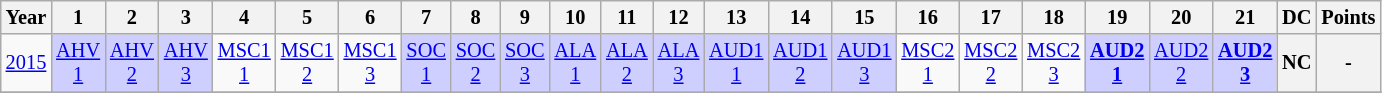<table class="wikitable" style="text-align:center; font-size:85%">
<tr>
<th>Year</th>
<th>1</th>
<th>2</th>
<th>3</th>
<th>4</th>
<th>5</th>
<th>6</th>
<th>7</th>
<th>8</th>
<th>9</th>
<th>10</th>
<th>11</th>
<th>12</th>
<th>13</th>
<th>14</th>
<th>15</th>
<th>16</th>
<th>17</th>
<th>18</th>
<th>19</th>
<th>20</th>
<th>21</th>
<th>DC</th>
<th>Points</th>
</tr>
<tr>
<td><a href='#'>2015</a></td>
<td style="background:#CFCFFF;"><a href='#'>AHV<br>1</a><br></td>
<td style="background:#CFCFFF;"><a href='#'>AHV<br>2</a><br></td>
<td style="background:#CFCFFF;"><a href='#'>AHV<br>3</a><br></td>
<td><a href='#'>MSC1<br>1</a></td>
<td><a href='#'>MSC1<br>2</a></td>
<td><a href='#'>MSC1<br>3</a></td>
<td style="background:#CFCFFF;"><a href='#'>SOC<br>1</a><br></td>
<td style="background:#CFCFFF;"><a href='#'>SOC<br>2</a><br></td>
<td style="background:#CFCFFF;"><a href='#'>SOC<br>3</a><br></td>
<td style="background:#CFCFFF;"><a href='#'>ALA<br>1</a><br></td>
<td style="background:#CFCFFF;"><a href='#'>ALA<br>2</a><br></td>
<td style="background:#CFCFFF;"><a href='#'>ALA<br>3</a><br></td>
<td style="background:#CFCFFF;"><a href='#'>AUD1<br>1</a><br></td>
<td style="background:#CFCFFF;"><a href='#'>AUD1<br>2</a><br></td>
<td style="background:#CFCFFF;"><a href='#'>AUD1<br>3</a><br></td>
<td><a href='#'>MSC2<br>1</a></td>
<td><a href='#'>MSC2<br>2</a></td>
<td><a href='#'>MSC2<br>3</a></td>
<td style="background:#CFCFFF;"><strong><a href='#'>AUD2<br>1</a></strong><br></td>
<td style="background:#CFCFFF;"><a href='#'>AUD2<br>2</a><br></td>
<td style="background:#CFCFFF;"><strong><a href='#'>AUD2<br>3</a></strong><br></td>
<th>NC</th>
<th>-</th>
</tr>
<tr>
</tr>
</table>
